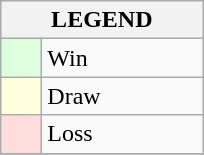<table class="wikitable">
<tr>
<th colspan="2">LEGEND</th>
</tr>
<tr>
<td style="background:#ddffdd;" width=20> </td>
<td width=100>Win</td>
</tr>
<tr>
<td style="background:#ffffdd"  width=20> </td>
<td width=100>Draw</td>
</tr>
<tr>
<td style="background:#ffdddd;" width=20> </td>
<td width=100>Loss</td>
</tr>
<tr>
</tr>
</table>
